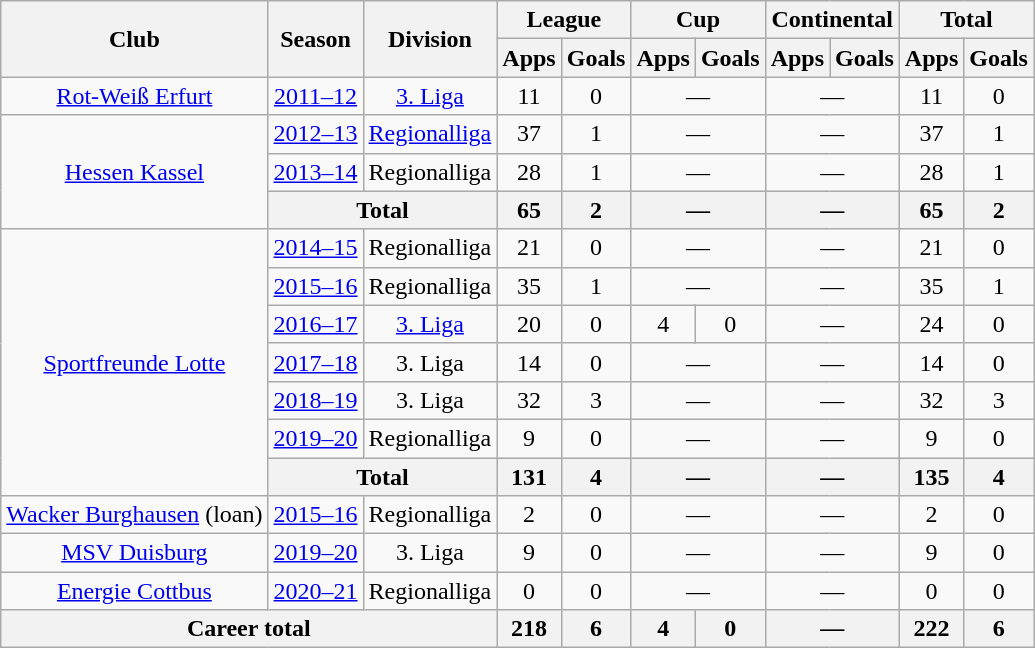<table class="wikitable" style="text-align:center">
<tr>
<th rowspan="2">Club</th>
<th rowspan="2">Season</th>
<th rowspan="2">Division</th>
<th colspan="2">League</th>
<th colspan="2">Cup</th>
<th colspan="2">Continental</th>
<th colspan="2">Total</th>
</tr>
<tr>
<th>Apps</th>
<th>Goals</th>
<th>Apps</th>
<th>Goals</th>
<th>Apps</th>
<th>Goals</th>
<th>Apps</th>
<th>Goals</th>
</tr>
<tr>
<td><a href='#'>Rot-Weiß Erfurt</a></td>
<td><a href='#'>2011–12</a></td>
<td><a href='#'>3. Liga</a></td>
<td>11</td>
<td>0</td>
<td colspan="2">—</td>
<td colspan="2">—</td>
<td>11</td>
<td>0</td>
</tr>
<tr>
<td rowspan="3"><a href='#'>Hessen Kassel</a></td>
<td><a href='#'>2012–13</a></td>
<td><a href='#'>Regionalliga</a></td>
<td>37</td>
<td>1</td>
<td colspan="2">—</td>
<td colspan="2">—</td>
<td>37</td>
<td>1</td>
</tr>
<tr>
<td><a href='#'>2013–14</a></td>
<td>Regionalliga</td>
<td>28</td>
<td>1</td>
<td colspan="2">—</td>
<td colspan="2">—</td>
<td>28</td>
<td>1</td>
</tr>
<tr>
<th colspan="2">Total</th>
<th>65</th>
<th>2</th>
<th colspan="2">—</th>
<th colspan="2">—</th>
<th>65</th>
<th>2</th>
</tr>
<tr>
<td rowspan="7"><a href='#'>Sportfreunde Lotte</a></td>
<td><a href='#'>2014–15</a></td>
<td>Regionalliga</td>
<td>21</td>
<td>0</td>
<td colspan="2">—</td>
<td colspan="2">—</td>
<td>21</td>
<td>0</td>
</tr>
<tr>
<td><a href='#'>2015–16</a></td>
<td>Regionalliga</td>
<td>35</td>
<td>1</td>
<td colspan="2">—</td>
<td colspan="2">—</td>
<td>35</td>
<td>1</td>
</tr>
<tr>
<td><a href='#'>2016–17</a></td>
<td><a href='#'>3. Liga</a></td>
<td>20</td>
<td>0</td>
<td>4</td>
<td>0</td>
<td colspan="2">—</td>
<td>24</td>
<td>0</td>
</tr>
<tr>
<td><a href='#'>2017–18</a></td>
<td>3. Liga</td>
<td>14</td>
<td>0</td>
<td colspan="2">—</td>
<td colspan="2">—</td>
<td>14</td>
<td>0</td>
</tr>
<tr>
<td><a href='#'>2018–19</a></td>
<td>3. Liga</td>
<td>32</td>
<td>3</td>
<td colspan="2">—</td>
<td colspan="2">—</td>
<td>32</td>
<td>3</td>
</tr>
<tr>
<td><a href='#'>2019–20</a></td>
<td>Regionalliga</td>
<td>9</td>
<td>0</td>
<td colspan="2">—</td>
<td colspan="2">—</td>
<td>9</td>
<td>0</td>
</tr>
<tr>
<th colspan="2">Total</th>
<th>131</th>
<th>4</th>
<th colspan="2">—</th>
<th colspan="2">—</th>
<th>135</th>
<th>4</th>
</tr>
<tr>
<td><a href='#'>Wacker Burghausen</a> (loan)</td>
<td><a href='#'>2015–16</a></td>
<td>Regionalliga</td>
<td>2</td>
<td>0</td>
<td colspan="2">—</td>
<td colspan="2">—</td>
<td>2</td>
<td>0</td>
</tr>
<tr>
<td><a href='#'>MSV Duisburg</a></td>
<td><a href='#'>2019–20</a></td>
<td>3. Liga</td>
<td>9</td>
<td>0</td>
<td colspan="2">—</td>
<td colspan="2">—</td>
<td>9</td>
<td>0</td>
</tr>
<tr>
<td><a href='#'>Energie Cottbus</a></td>
<td><a href='#'>2020–21</a></td>
<td>Regionalliga</td>
<td>0</td>
<td>0</td>
<td colspan="2">—</td>
<td colspan="2">—</td>
<td>0</td>
<td>0</td>
</tr>
<tr>
<th colspan="3">Career total</th>
<th>218</th>
<th>6</th>
<th>4</th>
<th>0</th>
<th colspan="2">—</th>
<th>222</th>
<th>6</th>
</tr>
</table>
